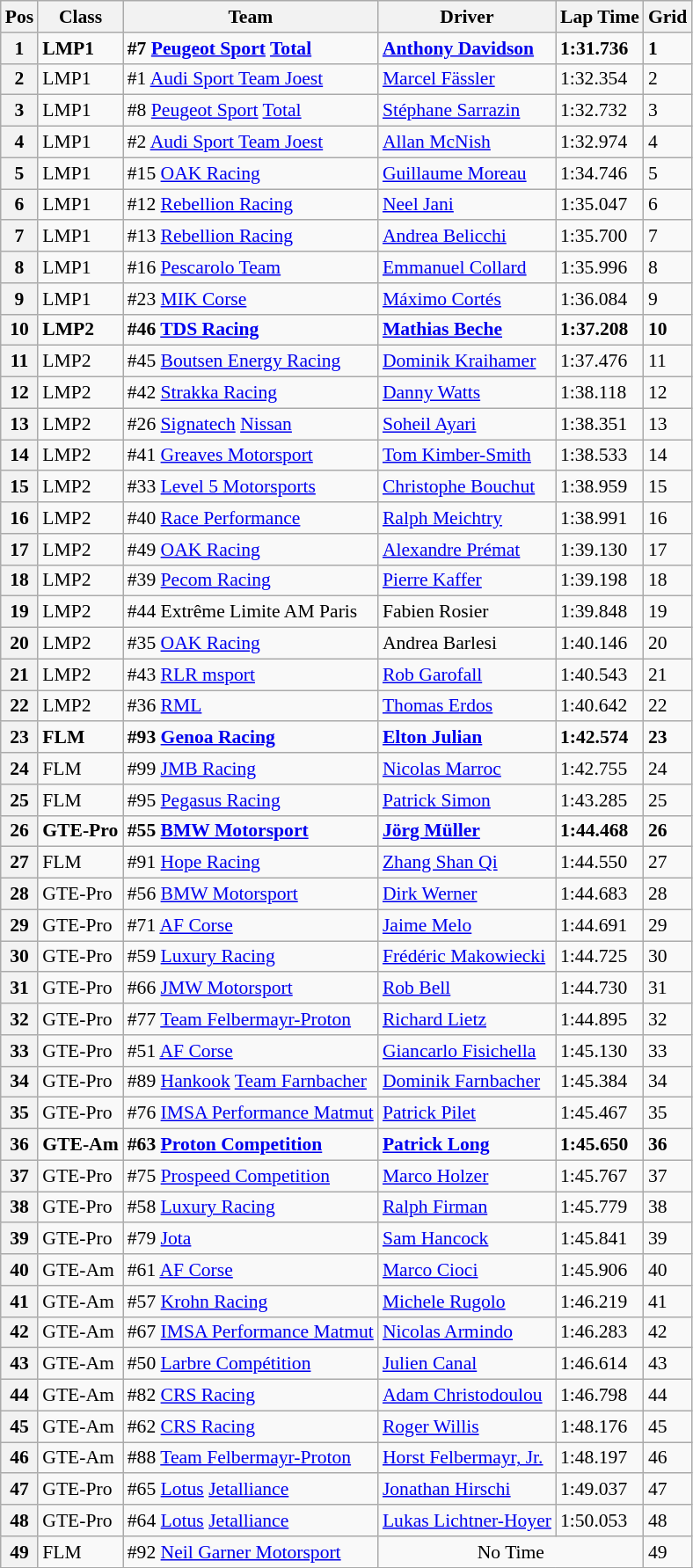<table class="wikitable" style="font-size: 90%;">
<tr>
<th>Pos</th>
<th>Class</th>
<th>Team</th>
<th>Driver</th>
<th>Lap Time</th>
<th>Grid</th>
</tr>
<tr style="font-weight:bold">
<th>1</th>
<td>LMP1</td>
<td>#7 <a href='#'>Peugeot Sport</a> <a href='#'>Total</a></td>
<td><a href='#'>Anthony Davidson</a></td>
<td>1:31.736</td>
<td>1</td>
</tr>
<tr>
<th>2</th>
<td>LMP1</td>
<td>#1 <a href='#'>Audi Sport Team Joest</a></td>
<td><a href='#'>Marcel Fässler</a></td>
<td>1:32.354</td>
<td>2</td>
</tr>
<tr>
<th>3</th>
<td>LMP1</td>
<td>#8 <a href='#'>Peugeot Sport</a> <a href='#'>Total</a></td>
<td><a href='#'>Stéphane Sarrazin</a></td>
<td>1:32.732</td>
<td>3</td>
</tr>
<tr>
<th>4</th>
<td>LMP1</td>
<td>#2 <a href='#'>Audi Sport Team Joest</a></td>
<td><a href='#'>Allan McNish</a></td>
<td>1:32.974</td>
<td>4</td>
</tr>
<tr>
<th>5</th>
<td>LMP1</td>
<td>#15 <a href='#'>OAK Racing</a></td>
<td><a href='#'>Guillaume Moreau</a></td>
<td>1:34.746</td>
<td>5</td>
</tr>
<tr>
<th>6</th>
<td>LMP1</td>
<td>#12 <a href='#'>Rebellion Racing</a></td>
<td><a href='#'>Neel Jani</a></td>
<td>1:35.047</td>
<td>6</td>
</tr>
<tr>
<th>7</th>
<td>LMP1</td>
<td>#13 <a href='#'>Rebellion Racing</a></td>
<td><a href='#'>Andrea Belicchi</a></td>
<td>1:35.700</td>
<td>7</td>
</tr>
<tr>
<th>8</th>
<td>LMP1</td>
<td>#16 <a href='#'>Pescarolo Team</a></td>
<td><a href='#'>Emmanuel Collard</a></td>
<td>1:35.996</td>
<td>8</td>
</tr>
<tr>
<th>9</th>
<td>LMP1</td>
<td>#23 <a href='#'>MIK Corse</a></td>
<td><a href='#'>Máximo Cortés</a></td>
<td>1:36.084</td>
<td>9</td>
</tr>
<tr style="font-weight:bold">
<th>10</th>
<td>LMP2</td>
<td>#46 <a href='#'>TDS Racing</a></td>
<td><a href='#'>Mathias Beche</a></td>
<td>1:37.208</td>
<td>10</td>
</tr>
<tr>
<th>11</th>
<td>LMP2</td>
<td>#45 <a href='#'>Boutsen Energy Racing</a></td>
<td><a href='#'>Dominik Kraihamer</a></td>
<td>1:37.476</td>
<td>11</td>
</tr>
<tr>
<th>12</th>
<td>LMP2</td>
<td>#42 <a href='#'>Strakka Racing</a></td>
<td><a href='#'>Danny Watts</a></td>
<td>1:38.118</td>
<td>12</td>
</tr>
<tr>
<th>13</th>
<td>LMP2</td>
<td>#26 <a href='#'>Signatech</a> <a href='#'>Nissan</a></td>
<td><a href='#'>Soheil Ayari</a></td>
<td>1:38.351</td>
<td>13</td>
</tr>
<tr>
<th>14</th>
<td>LMP2</td>
<td>#41 <a href='#'>Greaves Motorsport</a></td>
<td><a href='#'>Tom Kimber-Smith</a></td>
<td>1:38.533</td>
<td>14</td>
</tr>
<tr>
<th>15</th>
<td>LMP2</td>
<td>#33 <a href='#'>Level 5 Motorsports</a></td>
<td><a href='#'>Christophe Bouchut</a></td>
<td>1:38.959</td>
<td>15</td>
</tr>
<tr>
<th>16</th>
<td>LMP2</td>
<td>#40 <a href='#'>Race Performance</a></td>
<td><a href='#'>Ralph Meichtry</a></td>
<td>1:38.991</td>
<td>16</td>
</tr>
<tr>
<th>17</th>
<td>LMP2</td>
<td>#49 <a href='#'>OAK Racing</a></td>
<td><a href='#'>Alexandre Prémat</a></td>
<td>1:39.130</td>
<td>17</td>
</tr>
<tr>
<th>18</th>
<td>LMP2</td>
<td>#39 <a href='#'>Pecom Racing</a></td>
<td><a href='#'>Pierre Kaffer</a></td>
<td>1:39.198</td>
<td>18</td>
</tr>
<tr>
<th>19</th>
<td>LMP2</td>
<td>#44 Extrême Limite AM Paris</td>
<td>Fabien Rosier</td>
<td>1:39.848</td>
<td>19</td>
</tr>
<tr>
<th>20</th>
<td>LMP2</td>
<td>#35 <a href='#'>OAK Racing</a></td>
<td>Andrea Barlesi</td>
<td>1:40.146</td>
<td>20</td>
</tr>
<tr>
<th>21</th>
<td>LMP2</td>
<td>#43 <a href='#'>RLR msport</a></td>
<td><a href='#'>Rob Garofall</a></td>
<td>1:40.543</td>
<td>21</td>
</tr>
<tr>
<th>22</th>
<td>LMP2</td>
<td>#36 <a href='#'>RML</a></td>
<td><a href='#'>Thomas Erdos</a></td>
<td>1:40.642</td>
<td>22</td>
</tr>
<tr style="font-weight:bold">
<th>23</th>
<td>FLM</td>
<td>#93 <a href='#'>Genoa Racing</a></td>
<td><a href='#'>Elton Julian</a></td>
<td>1:42.574</td>
<td>23</td>
</tr>
<tr>
<th>24</th>
<td>FLM</td>
<td>#99 <a href='#'>JMB Racing</a></td>
<td><a href='#'>Nicolas Marroc</a></td>
<td>1:42.755</td>
<td>24</td>
</tr>
<tr>
<th>25</th>
<td>FLM</td>
<td>#95 <a href='#'>Pegasus Racing</a></td>
<td><a href='#'>Patrick Simon</a></td>
<td>1:43.285</td>
<td>25</td>
</tr>
<tr style="font-weight:bold">
<th>26</th>
<td>GTE-Pro</td>
<td>#55 <a href='#'>BMW Motorsport</a></td>
<td><a href='#'>Jörg Müller</a></td>
<td>1:44.468</td>
<td>26</td>
</tr>
<tr>
<th>27</th>
<td>FLM</td>
<td>#91 <a href='#'>Hope Racing</a></td>
<td><a href='#'>Zhang Shan Qi</a></td>
<td>1:44.550</td>
<td>27</td>
</tr>
<tr>
<th>28</th>
<td>GTE-Pro</td>
<td>#56 <a href='#'>BMW Motorsport</a></td>
<td><a href='#'>Dirk Werner</a></td>
<td>1:44.683</td>
<td>28</td>
</tr>
<tr>
<th>29</th>
<td>GTE-Pro</td>
<td>#71 <a href='#'>AF Corse</a></td>
<td><a href='#'>Jaime Melo</a></td>
<td>1:44.691</td>
<td>29</td>
</tr>
<tr>
<th>30</th>
<td>GTE-Pro</td>
<td>#59 <a href='#'>Luxury Racing</a></td>
<td><a href='#'>Frédéric Makowiecki</a></td>
<td>1:44.725</td>
<td>30</td>
</tr>
<tr>
<th>31</th>
<td>GTE-Pro</td>
<td>#66 <a href='#'>JMW Motorsport</a></td>
<td><a href='#'>Rob Bell</a></td>
<td>1:44.730</td>
<td>31</td>
</tr>
<tr>
<th>32</th>
<td>GTE-Pro</td>
<td>#77 <a href='#'>Team Felbermayr-Proton</a></td>
<td><a href='#'>Richard Lietz</a></td>
<td>1:44.895</td>
<td>32</td>
</tr>
<tr>
<th>33</th>
<td>GTE-Pro</td>
<td>#51 <a href='#'>AF Corse</a></td>
<td><a href='#'>Giancarlo Fisichella</a></td>
<td>1:45.130</td>
<td>33</td>
</tr>
<tr>
<th>34</th>
<td>GTE-Pro</td>
<td>#89 <a href='#'>Hankook</a> <a href='#'>Team Farnbacher</a></td>
<td><a href='#'>Dominik Farnbacher</a></td>
<td>1:45.384</td>
<td>34</td>
</tr>
<tr>
<th>35</th>
<td>GTE-Pro</td>
<td>#76 <a href='#'>IMSA Performance Matmut</a></td>
<td><a href='#'>Patrick Pilet</a></td>
<td>1:45.467</td>
<td>35</td>
</tr>
<tr style="font-weight:bold">
<th>36</th>
<td>GTE-Am</td>
<td>#63 <a href='#'>Proton Competition</a></td>
<td><a href='#'>Patrick Long</a></td>
<td>1:45.650</td>
<td>36</td>
</tr>
<tr>
<th>37</th>
<td>GTE-Pro</td>
<td>#75 <a href='#'>Prospeed Competition</a></td>
<td><a href='#'>Marco Holzer</a></td>
<td>1:45.767</td>
<td>37</td>
</tr>
<tr>
<th>38</th>
<td>GTE-Pro</td>
<td>#58 <a href='#'>Luxury Racing</a></td>
<td><a href='#'>Ralph Firman</a></td>
<td>1:45.779</td>
<td>38</td>
</tr>
<tr>
<th>39</th>
<td>GTE-Pro</td>
<td>#79 <a href='#'>Jota</a></td>
<td><a href='#'>Sam Hancock</a></td>
<td>1:45.841</td>
<td>39</td>
</tr>
<tr>
<th>40</th>
<td>GTE-Am</td>
<td>#61 <a href='#'>AF Corse</a></td>
<td><a href='#'>Marco Cioci</a></td>
<td>1:45.906</td>
<td>40</td>
</tr>
<tr>
<th>41</th>
<td>GTE-Am</td>
<td>#57 <a href='#'>Krohn Racing</a></td>
<td><a href='#'>Michele Rugolo</a></td>
<td>1:46.219</td>
<td>41</td>
</tr>
<tr>
<th>42</th>
<td>GTE-Am</td>
<td>#67 <a href='#'>IMSA Performance Matmut</a></td>
<td><a href='#'>Nicolas Armindo</a></td>
<td>1:46.283</td>
<td>42</td>
</tr>
<tr>
<th>43</th>
<td>GTE-Am</td>
<td>#50 <a href='#'>Larbre Compétition</a></td>
<td><a href='#'>Julien Canal</a></td>
<td>1:46.614</td>
<td>43</td>
</tr>
<tr>
<th>44</th>
<td>GTE-Am</td>
<td>#82 <a href='#'>CRS Racing</a></td>
<td><a href='#'>Adam Christodoulou</a></td>
<td>1:46.798</td>
<td>44</td>
</tr>
<tr>
<th>45</th>
<td>GTE-Am</td>
<td>#62 <a href='#'>CRS Racing</a></td>
<td><a href='#'>Roger Willis</a></td>
<td>1:48.176</td>
<td>45</td>
</tr>
<tr>
<th>46</th>
<td>GTE-Am</td>
<td>#88 <a href='#'>Team Felbermayr-Proton</a></td>
<td><a href='#'>Horst Felbermayr, Jr.</a></td>
<td>1:48.197</td>
<td>46</td>
</tr>
<tr>
<th>47</th>
<td>GTE-Pro</td>
<td>#65 <a href='#'>Lotus</a> <a href='#'>Jetalliance</a></td>
<td><a href='#'>Jonathan Hirschi</a></td>
<td>1:49.037</td>
<td>47</td>
</tr>
<tr>
<th>48</th>
<td>GTE-Pro</td>
<td>#64 <a href='#'>Lotus</a> <a href='#'>Jetalliance</a></td>
<td><a href='#'>Lukas Lichtner-Hoyer</a></td>
<td>1:50.053</td>
<td>48</td>
</tr>
<tr>
<th>49</th>
<td>FLM</td>
<td>#92 <a href='#'>Neil Garner Motorsport</a></td>
<td colspan=2 align="center">No Time</td>
<td>49</td>
</tr>
<tr>
</tr>
</table>
